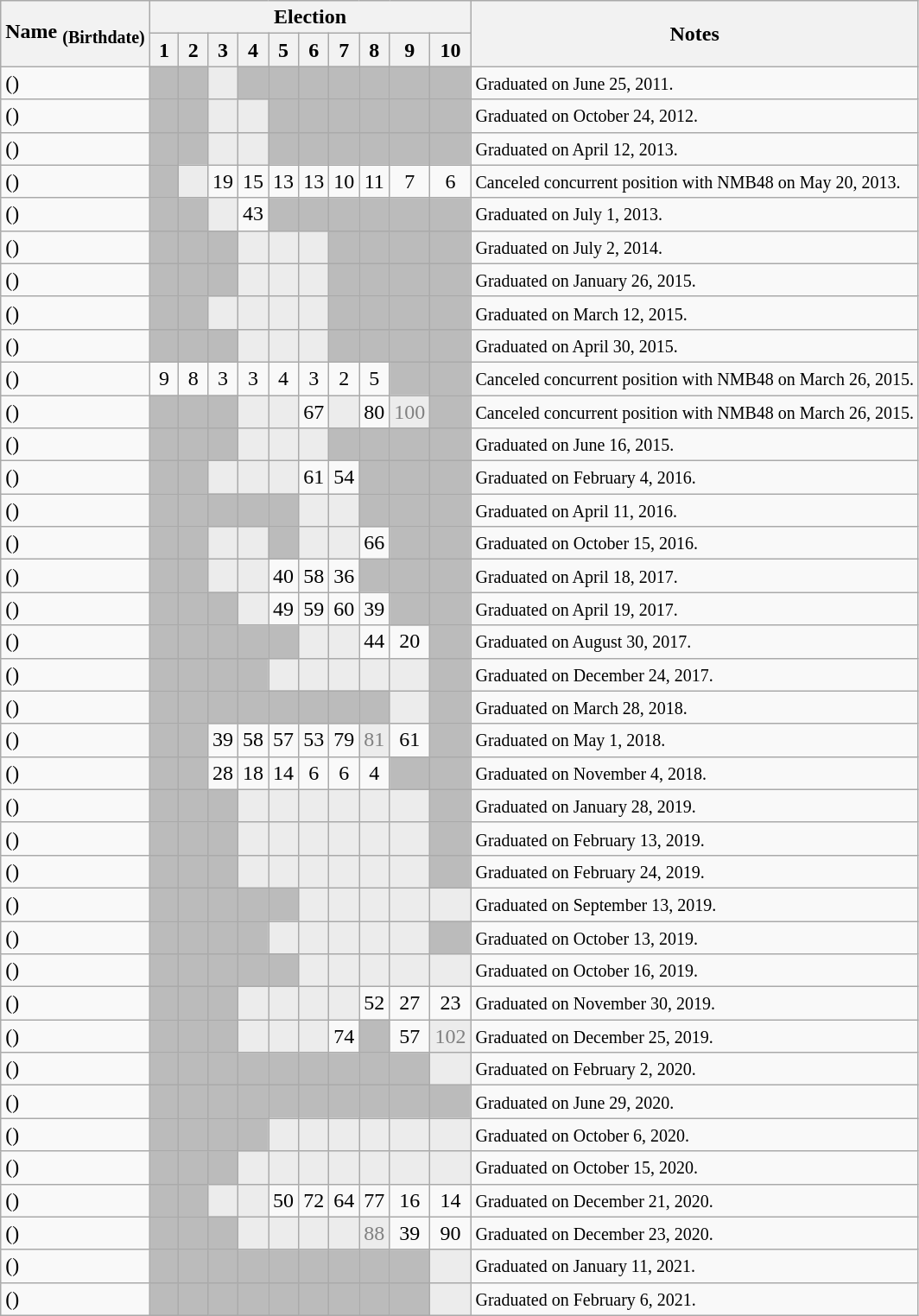<table class="wikitable" style="text-align:center;">
<tr ">
<th rowspan="2">Name <sub>(Birthdate)</sub></th>
<th colspan="10">Election</th>
<th rowspan="2">Notes</th>
</tr>
<tr>
<th style="width:15px;">1</th>
<th style="width:15px;">2</th>
<th style="width:15px;">3</th>
<th style="width:15px;">4</th>
<th style="width:15px;">5</th>
<th style="width:15px;">6</th>
<th style="width:15px;">7</th>
<th style="width:15px;">8</th>
<th style="width:15px;">9</th>
<th>10</th>
</tr>
<tr>
<td style="text-align:left;" data-sort-value="Mori, Ayaka">  ()</td>
<td style="background:#bbb;"> </td>
<td style="background:#bbb;"> </td>
<td style="background:#ececec; color:gray;"></td>
<td style="background:#bbb;"> </td>
<td style="background:#bbb;"> </td>
<td style="background:#bbb;"> </td>
<td style="background:#bbb;"> </td>
<td style="background:#bbb;"> </td>
<td style="background:#bbb;"> </td>
<td style="background:#bbb;"> </td>
<td style="text-align:left;"><small>Graduated on June 25, 2011.</small></td>
</tr>
<tr>
<td style="text-align:left;" data-sort-value="Matsuda, Shiori">  ()</td>
<td style="background:#bbb;"> </td>
<td style="background:#bbb;"> </td>
<td style="background:#ececec; color:gray;"></td>
<td style="background:#ececec; color:gray;"></td>
<td style="background:#bbb;"> </td>
<td style="background:#bbb;"> </td>
<td style="background:#bbb;"> </td>
<td style="background:#bbb;"> </td>
<td style="background:#bbb;"> </td>
<td style="background:#bbb;"> </td>
<td style="text-align:left;"><small>Graduated on October 24, 2012.</small></td>
</tr>
<tr>
<td style="text-align:left;" data-sort-value="Shinohara, Kanna">  ()</td>
<td style="background:#bbb;"> </td>
<td style="background:#bbb;"> </td>
<td style="background:#ececec; color:gray;"></td>
<td style="background:#ececec; color:gray;"></td>
<td style="background:#bbb;"> </td>
<td style="background:#bbb;"> </td>
<td style="background:#bbb;"> </td>
<td style="background:#bbb;"> </td>
<td style="background:#bbb;"> </td>
<td style="background:#bbb;"> </td>
<td style="text-align:left;"><small>Graduated on April 12, 2013.</small></td>
</tr>
<tr>
<td style="text-align:left;" data-sort-value="Yokoyama, Yui">  ()</td>
<td style="background:#bbb;"> </td>
<td style="background:#ececec; color:gray;"></td>
<td>19</td>
<td>15</td>
<td>13</td>
<td>13</td>
<td>10</td>
<td>11</td>
<td>7</td>
<td>6</td>
<td style="text-align:left;"><small>Canceled concurrent position with NMB48 on May 20, 2013.</small></td>
</tr>
<tr>
<td style="text-align:left;" data-sort-value="Fukumoto, Aina">  ()</td>
<td style="background:#bbb;"> </td>
<td style="background:#bbb;"> </td>
<td style="background:#ececec; color:gray;"></td>
<td>43</td>
<td style="background:#bbb;"> </td>
<td style="background:#bbb;"> </td>
<td style="background:#bbb;"> </td>
<td style="background:#bbb;"> </td>
<td style="background:#bbb;"> </td>
<td style="background:#bbb;"> </td>
<td style="text-align:left;"><small>Graduated on July 1, 2013.</small></td>
</tr>
<tr>
<td style="text-align:left;" data-sort-value="Yogi, Keira">  ()</td>
<td style="background:#bbb;"> </td>
<td style="background:#bbb;"> </td>
<td style="background:#bbb;"> </td>
<td style="background:#ececec; color:gray;"></td>
<td style="background:#ececec; color:gray;"></td>
<td style="background:#ececec; color:gray;"></td>
<td style="background:#bbb;"> </td>
<td style="background:#bbb;"> </td>
<td style="background:#bbb;"> </td>
<td style="background:#bbb;"> </td>
<td style="text-align:left;"><small>Graduated on July 2, 2014.</small></td>
</tr>
<tr>
<td style="text-align:left;" data-sort-value="Yamauchi, Tsubasa">  ()</td>
<td style="background:#bbb;"> </td>
<td style="background:#bbb;"> </td>
<td style="background:#bbb;"> </td>
<td style="background:#ececec; color:gray;"></td>
<td style="background:#ececec; color:gray;"></td>
<td style="background:#ececec; color:gray;"></td>
<td style="background:#bbb;"> </td>
<td style="background:#bbb;"> </td>
<td style="background:#bbb;"> </td>
<td style="background:#bbb;"> </td>
<td style="text-align:left;"><small>Graduated on January 26, 2015.</small></td>
</tr>
<tr>
<td style="text-align:left;" data-sort-value="Yamagishi, Natsumi">  ()</td>
<td style="background:#bbb;"> </td>
<td style="background:#bbb;"> </td>
<td style="background:#ececec; color:gray;"></td>
<td style="background:#ececec; color:gray;"></td>
<td style="background:#ececec; color:gray;"></td>
<td style="background:#ececec; color:gray;"></td>
<td style="background:#bbb;"> </td>
<td style="background:#bbb;"> </td>
<td style="background:#bbb;"> </td>
<td style="background:#bbb;"> </td>
<td style="text-align:left;"><small>Graduated on March 12, 2015.</small></td>
</tr>
<tr>
<td style="text-align:left;" data-sort-value="Kono, Saki">  ()</td>
<td style="background:#bbb;"> </td>
<td style="background:#bbb;"> </td>
<td style="background:#bbb;"> </td>
<td style="background:#ececec; color:gray;"></td>
<td style="background:#ececec; color:gray;"></td>
<td style="background:#ececec; color:gray;"></td>
<td style="background:#bbb;"> </td>
<td style="background:#bbb;"> </td>
<td style="background:#bbb;"> </td>
<td style="background:#bbb;"> </td>
<td style="text-align:left;"><small>Graduated on April 30, 2015.</small></td>
</tr>
<tr>
<td style="text-align:left;" data-sort-value="Kashiwagi, Yuki">  ()</td>
<td>9</td>
<td>8</td>
<td>3</td>
<td>3</td>
<td>4</td>
<td>3</td>
<td>2</td>
<td>5</td>
<td style="background:#bbb;"> </td>
<td style="background:#bbb;"> </td>
<td style="text-align:left;"><small>Canceled concurrent position with NMB48 on March 26, 2015.</small></td>
</tr>
<tr>
<td style="text-align:left;" data-sort-value="Murashige, Anna">  ()</td>
<td style="background:#bbb;"> </td>
<td style="background:#bbb;"> </td>
<td style="background:#bbb;"> </td>
<td style="background:#ececec; color:gray;"></td>
<td style="background:#ececec; color:gray;"></td>
<td>67</td>
<td style="background:#ececec; color:gray;"></td>
<td>80</td>
<td style="background:#ececec; color:gray;">100</td>
<td style="background:#bbb;"> </td>
<td style="text-align:left;"><small>Canceled concurrent position with NMB48 on March 26, 2015.</small></td>
</tr>
<tr>
<td style="text-align:left;" data-sort-value="Muro, Kanako">  ()</td>
<td style="background:#bbb;"> </td>
<td style="background:#bbb;"> </td>
<td style="background:#bbb;"> </td>
<td style="background:#ececec; color:gray;"></td>
<td style="background:#ececec; color:gray;"></td>
<td style="background:#ececec; color:gray;"></td>
<td style="background:#bbb;"> </td>
<td style="background:#bbb;"> </td>
<td style="background:#bbb;"> </td>
<td style="background:#bbb;"> </td>
<td style="text-align:left;"><small>Graduated on June 16, 2015.</small></td>
</tr>
<tr>
<td style="text-align:left;" data-sort-value="Kotani, Riho">  ()</td>
<td style="background:#bbb;"> </td>
<td style="background:#bbb;"> </td>
<td style="background:#ececec; color:gray;"></td>
<td style="background:#ececec; color:gray;"></td>
<td style="background:#ececec; color:gray;"></td>
<td>61</td>
<td>54</td>
<td style="background:#bbb;"> </td>
<td style="background:#bbb;"> </td>
<td style="background:#bbb;"> </td>
<td style="text-align:left;"><small>Graduated on February 4, 2016.</small></td>
</tr>
<tr>
<td style="text-align:left;" data-sort-value="Nishimura, Aika">  ()</td>
<td style="background:#bbb;"> </td>
<td style="background:#bbb;"> </td>
<td style="background:#bbb;"> </td>
<td style="background:#bbb;"> </td>
<td style="background:#bbb;"> </td>
<td style="background:#ececec; color:gray;"></td>
<td style="background:#ececec; color:gray;"></td>
<td style="background:#bbb;"> </td>
<td style="background:#bbb;"> </td>
<td style="background:#bbb;"> </td>
<td style="text-align:left;"><small>Graduated on April 11, 2016.</small></td>
</tr>
<tr>
<td style="text-align:left;" data-sort-value="Kishino, Rika">  ()</td>
<td style="background:#bbb;"> </td>
<td style="background:#bbb;"> </td>
<td style="background:#ececec; color:gray;"></td>
<td style="background:#ececec; color:gray;"></td>
<td style="background:#bbb;"> </td>
<td style="background:#ececec; color:gray;"></td>
<td style="background:#ececec; color:gray;"></td>
<td>66</td>
<td style="background:#bbb;"> </td>
<td style="background:#bbb;"> </td>
<td style="text-align:left;"><small>Graduated on October 15, 2016.</small></td>
</tr>
<tr>
<td style="text-align:left;" data-sort-value="Jonishi, Kei">  ()</td>
<td style="background:#bbb;"> </td>
<td style="background:#bbb;"> </td>
<td style="background:#ececec; color:gray;"></td>
<td style="background:#ececec; color:gray;"></td>
<td>40</td>
<td>58</td>
<td>36</td>
<td style="background:#bbb;"> </td>
<td style="background:#bbb;"> </td>
<td style="background:#bbb;"> </td>
<td style="text-align:left;"><small>Graduated on April 18, 2017.</small></td>
</tr>
<tr>
<td style="text-align:left;" data-sort-value="Yabushita, Shu">  ()</td>
<td style="background:#bbb;"> </td>
<td style="background:#bbb;"> </td>
<td style="background:#bbb;"> </td>
<td style="background:#ececec; color:gray;"></td>
<td>49</td>
<td>59</td>
<td>60</td>
<td>39</td>
<td style="background:#bbb;"> </td>
<td style="background:#bbb;"> </td>
<td style="text-align:left;"><small>Graduated on April 19, 2017.</small></td>
</tr>
<tr>
<td style="text-align:left;" data-sort-value="Sutou, Ririka">  ()</td>
<td style="background:#bbb;"> </td>
<td style="background:#bbb;"> </td>
<td style="background:#bbb;"> </td>
<td style="background:#bbb;"> </td>
<td style="background:#bbb;"> </td>
<td style="background:#ececec; color:gray;"></td>
<td style="background:#ececec; color:gray;"></td>
<td>44</td>
<td>20</td>
<td style="background:#bbb;"> </td>
<td style="text-align:left;"><small>Graduated on August 30, 2017.</small></td>
</tr>
<tr>
<td style="text-align:left;" data-sort-value="Matsumura, Megumi">  ()</td>
<td style="background:#bbb;"> </td>
<td style="background:#bbb;"> </td>
<td style="background:#bbb;"> </td>
<td style="background:#bbb;"> </td>
<td style="background:#ececec; color:gray;"></td>
<td style="background:#ececec; color:gray;"></td>
<td style="background:#ececec; color:gray;"></td>
<td style="background:#ececec; color:gray;"></td>
<td style="background:#ececec; color:gray;"></td>
<td style="background:#bbb;"> </td>
<td style="text-align:left;"><small>Graduated on December 24, 2017.</small></td>
</tr>
<tr>
<td style="text-align:left;" data-sort-value="Mizokawa, Mirai">  ()</td>
<td style="background:#bbb;"> </td>
<td style="background:#bbb;"> </td>
<td style="background:#bbb;"> </td>
<td style="background:#bbb;"> </td>
<td style="background:#bbb;"> </td>
<td style="background:#bbb;"> </td>
<td style="background:#bbb;"> </td>
<td style="background:#bbb;"> </td>
<td style="background:#ececec; color:gray;"></td>
<td style="background:#bbb;"> </td>
<td style="text-align:left;"><small>Graduated on March 28, 2018.</small></td>
</tr>
<tr>
<td style="text-align:left;" data-sort-value="Ichikawa, Miori">  ()</td>
<td style="background:#bbb;"> </td>
<td style="background:#bbb;"> </td>
<td>39</td>
<td>58</td>
<td>57</td>
<td>53</td>
<td>79</td>
<td style="background:#ececec; color:gray;">81</td>
<td>61</td>
<td style="background:#bbb;"> </td>
<td style="text-align:left;"><small>Graduated on May 1, 2018.</small></td>
</tr>
<tr>
<td style="text-align:left;" data-sort-value="Yamamoto, Sayaka">  ()</td>
<td style="background:#bbb;"> </td>
<td style="background:#bbb;"> </td>
<td>28</td>
<td>18</td>
<td>14</td>
<td>6</td>
<td>6</td>
<td>4</td>
<td style="background:#bbb;"> </td>
<td style="background:#bbb;"> </td>
<td style="text-align:left;"><small>Graduated on November 4, 2018.</small></td>
</tr>
<tr>
<td style="text-align:left;" data-sort-value="Kusaka, Konomi">  ()</td>
<td style="background:#bbb;"> </td>
<td style="background:#bbb;"> </td>
<td style="background:#bbb;"> </td>
<td style="background:#ececec; color:gray;"></td>
<td style="background:#ececec; color:gray;"></td>
<td style="background:#ececec; color:gray;"></td>
<td style="background:#ececec; color:gray;"></td>
<td style="background:#ececec; color:gray;"></td>
<td style="background:#ececec; color:gray;"></td>
<td style="background:#bbb;"> </td>
<td style="text-align:left;"><small>Graduated on January 28, 2019.</small></td>
</tr>
<tr>
<td style="text-align:left;" data-sort-value="Hayashi, Momoka">  ()</td>
<td style="background:#bbb;"> </td>
<td style="background:#bbb;"> </td>
<td style="background:#bbb;"> </td>
<td style="background:#ececec; color:gray;"></td>
<td style="background:#ececec; color:gray;"></td>
<td style="background:#ececec; color:gray;"></td>
<td style="background:#ececec; color:gray;"></td>
<td style="background:#ececec; color:gray;"></td>
<td style="background:#ececec; color:gray;"></td>
<td style="background:#bbb;"> </td>
<td style="text-align:left;"><small>Graduated on February 13, 2019.</small></td>
</tr>
<tr>
<td style="text-align:left;" data-sort-value="Mita, Mao">  ()</td>
<td style="background:#bbb;"> </td>
<td style="background:#bbb;"> </td>
<td style="background:#bbb;"> </td>
<td style="background:#ececec; color:gray;"></td>
<td style="background:#ececec; color:gray;"></td>
<td style="background:#ececec; color:gray;"></td>
<td style="background:#ececec; color:gray;"></td>
<td style="background:#ececec; color:gray;"></td>
<td style="background:#ececec; color:gray;"></td>
<td style="background:#bbb;"> </td>
<td style="text-align:left;"><small>Graduated on February 24, 2019.</small></td>
</tr>
<tr>
<td style="text-align:left;" data-sort-value="Iso, Kanae">  ()</td>
<td style="background:#bbb;"> </td>
<td style="background:#bbb;"> </td>
<td style="background:#bbb;"> </td>
<td style="background:#bbb;"> </td>
<td style="background:#bbb;"> </td>
<td style="background:#ececec; color:gray;"></td>
<td style="background:#ececec; color:gray;"></td>
<td style="background:#ececec; color:gray;"></td>
<td style="background:#ececec; color:gray;"></td>
<td style="background:#ececec; color:gray;"></td>
<td style="text-align:left;"><small>Graduated on September 13, 2019.</small></td>
</tr>
<tr>
<td style="text-align:left;" data-sort-value="Odan, Mai">  ()</td>
<td style="background:#bbb;"> </td>
<td style="background:#bbb;"> </td>
<td style="background:#bbb;"> </td>
<td style="background:#bbb;"> </td>
<td style="background:#ececec; color:gray;"></td>
<td style="background:#ececec; color:gray;"></td>
<td style="background:#ececec; color:gray;"></td>
<td style="background:#ececec; color:gray;"></td>
<td style="background:#ececec; color:gray;"></td>
<td style="background:#bbb;"> </td>
<td style="text-align:left;"><small>Graduated on October 13, 2019.</small></td>
</tr>
<tr>
<td style="text-align:left;" data-sort-value="Takei, Sara">  ()</td>
<td style="background:#bbb;"> </td>
<td style="background:#bbb;"> </td>
<td style="background:#bbb;"> </td>
<td style="background:#bbb;"> </td>
<td style="background:#bbb;"> </td>
<td style="background:#ececec; color:gray;"></td>
<td style="background:#ececec; color:gray;"></td>
<td style="background:#ececec; color:gray;"></td>
<td style="background:#ececec; color:gray;"></td>
<td style="background:#ececec; color:gray;"></td>
<td style="text-align:left;"><small>Graduated on October 16, 2019.</small></td>
</tr>
<tr>
<td style="text-align:left;" data-sort-value="Ota, Yuuri">  ()</td>
<td style="background:#bbb;"> </td>
<td style="background:#bbb;"> </td>
<td style="background:#bbb;"> </td>
<td style="background:#ececec; color:gray;"></td>
<td style="background:#ececec; color:gray;"></td>
<td style="background:#ececec; color:gray;"></td>
<td style="background:#ececec; color:gray;"></td>
<td>52</td>
<td>27</td>
<td>23</td>
<td style="text-align:left;"><small>Graduated on November 30, 2019.</small></td>
</tr>
<tr>
<td style="text-align:left;" data-sort-value="Tanigawa, Airi">  ()</td>
<td style="background:#bbb;"> </td>
<td style="background:#bbb;"> </td>
<td style="background:#bbb;"> </td>
<td style="background:#ececec; color:gray;"></td>
<td style="background:#ececec; color:gray;"></td>
<td style="background:#ececec; color:gray;"></td>
<td>74</td>
<td style="background:#bbb;"> </td>
<td>57</td>
<td style="background:#ececec; color:gray;">102</td>
<td style="text-align:left;"><small>Graduated on December 25, 2019.</small></td>
</tr>
<tr>
<td style="text-align:left;" data-sort-value="Ota, Riona">  ()</td>
<td style="background:#bbb;"> </td>
<td style="background:#bbb;"> </td>
<td style="background:#bbb;"> </td>
<td style="background:#bbb;"> </td>
<td style="background:#bbb;"> </td>
<td style="background:#bbb;"> </td>
<td style="background:#bbb;"> </td>
<td style="background:#bbb;"> </td>
<td style="background:#bbb;"> </td>
<td style="background:#ececec; color:gray;"></td>
<td style="text-align:left;"><small>Graduated on February 2, 2020.</small></td>
</tr>
<tr>
<td style="text-align:left;" data-sort-value="Kobayashi, Rina">  ()</td>
<td style="background:#bbb;"> </td>
<td style="background:#bbb;"> </td>
<td style="background:#bbb;"> </td>
<td style="background:#bbb;"> </td>
<td style="background:#bbb;"> </td>
<td style="background:#bbb;"> </td>
<td style="background:#bbb;"> </td>
<td style="background:#bbb;"> </td>
<td style="background:#bbb;"> </td>
<td style="background:#bbb;"> </td>
<td style="text-align:left;"><small>Graduated on June 29, 2020.</small></td>
</tr>
<tr>
<td style="text-align:left;" data-sort-value="Morita, Ayaka">  ()</td>
<td style="background:#bbb;"> </td>
<td style="background:#bbb;"> </td>
<td style="background:#bbb;"> </td>
<td style="background:#bbb;"> </td>
<td style="background:#ececec; color:gray;"></td>
<td style="background:#ececec; color:gray;"></td>
<td style="background:#ececec; color:gray;"></td>
<td style="background:#ececec; color:gray;"></td>
<td style="background:#ececec; color:gray;"></td>
<td style="background:#ececec; color:gray;"></td>
<td style="text-align:left;"><small>Graduated on October 6, 2020.</small></td>
</tr>
<tr>
<td style="text-align:left;" data-sort-value="Nishizawa, Rurina">  ()</td>
<td style="background:#bbb;"> </td>
<td style="background:#bbb;"> </td>
<td style="background:#bbb;"> </td>
<td style="background:#ececec; color:gray;"></td>
<td style="background:#ececec; color:gray;"></td>
<td style="background:#ececec; color:gray;"></td>
<td style="background:#ececec; color:gray;"></td>
<td style="background:#ececec; color:gray;"></td>
<td style="background:#ececec; color:gray;"></td>
<td style="background:#ececec; color:gray;"></td>
<td style="text-align:left;"><small>Graduated on October 15, 2020.</small></td>
</tr>
<tr>
<td style="text-align:left;" data-sort-value="Yoshida, Akari">  ()</td>
<td style="background:#bbb;"> </td>
<td style="background:#bbb;"> </td>
<td style="background:#ececec; color:gray;"></td>
<td style="background:#ececec; color:gray;"></td>
<td>50</td>
<td>72</td>
<td>64</td>
<td>77</td>
<td>16</td>
<td>14</td>
<td style="text-align:left;"><small>Graduated on December 21, 2020.</small></td>
</tr>
<tr>
<td style="text-align:left;" data-sort-value="Murase, Sae">  ()</td>
<td style="background:#bbb;"> </td>
<td style="background:#bbb;"> </td>
<td style="background:#bbb;"> </td>
<td style="background:#ececec; color:gray;"></td>
<td style="background:#ececec; color:gray;"></td>
<td style="background:#ececec; color:gray;"></td>
<td style="background:#ececec; color:gray;"></td>
<td style="background:#ececec; color:gray;">88</td>
<td>39</td>
<td>90</td>
<td style="text-align:left;"><small>Graduated on December 23, 2020.</small></td>
</tr>
<tr>
<td style="text-align:left;" data-sort-value="Sakamoto, Nami">  ()</td>
<td style="background:#bbb;"> </td>
<td style="background:#bbb;"> </td>
<td style="background:#bbb;"> </td>
<td style="background:#bbb;"> </td>
<td style="background:#bbb;"> </td>
<td style="background:#bbb;"> </td>
<td style="background:#bbb;"> </td>
<td style="background:#bbb;"> </td>
<td style="background:#bbb;"> </td>
<td style="background:#ececec; color:gray;"></td>
<td style="text-align:left;"><small>Graduated on January 11, 2021.</small></td>
</tr>
<tr>
<td style="text-align:left;" data-sort-value="Sugiura, Kotone">  ()</td>
<td style="background:#bbb;"> </td>
<td style="background:#bbb;"> </td>
<td style="background:#bbb;"> </td>
<td style="background:#bbb;"> </td>
<td style="background:#bbb;"> </td>
<td style="background:#bbb;"> </td>
<td style="background:#bbb;"> </td>
<td style="background:#bbb;"> </td>
<td style="background:#bbb;"> </td>
<td style="background:#ececec; color:gray;"></td>
<td style="text-align:left;"><small>Graduated on February 6, 2021.</small></td>
</tr>
</table>
